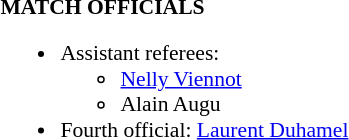<table width=100% style="font-size: 90%">
<tr>
<td width=50% valign=top><br><strong>MATCH OFFICIALS</strong><ul><li>Assistant referees:<ul><li><a href='#'>Nelly Viennot</a></li><li>Alain Augu</li></ul></li><li>Fourth official: <a href='#'>Laurent Duhamel</a></li></ul></td>
</tr>
</table>
